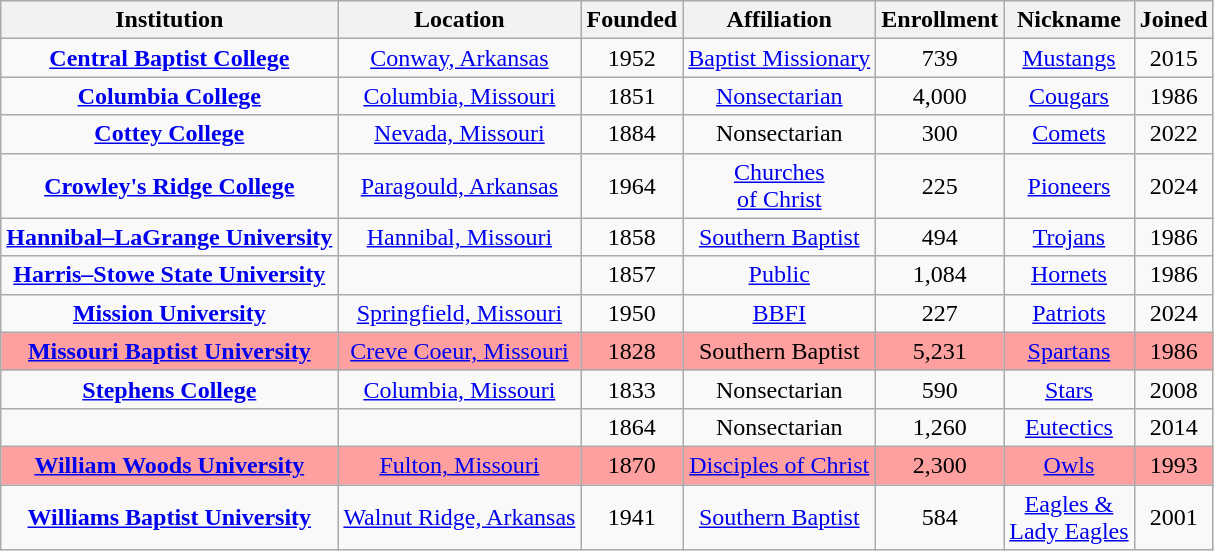<table class="wikitable sortable plainrowheaders" style="text-align:center">
<tr>
<th scope="col">Institution</th>
<th scope="col">Location</th>
<th scope="col">Founded</th>
<th scope="col">Affiliation</th>
<th scope="col">Enrollment</th>
<th scope="col">Nickname</th>
<th scope="col">Joined</th>
</tr>
<tr>
<td><strong><a href='#'>Central Baptist College</a></strong></td>
<td><a href='#'>Conway, Arkansas</a></td>
<td>1952</td>
<td><a href='#'>Baptist Missionary</a></td>
<td>739</td>
<td><a href='#'>Mustangs</a></td>
<td>2015</td>
</tr>
<tr>
<td><strong><a href='#'>Columbia College</a></strong></td>
<td><a href='#'>Columbia, Missouri</a></td>
<td>1851</td>
<td><a href='#'>Nonsectarian</a></td>
<td>4,000</td>
<td><a href='#'>Cougars</a></td>
<td>1986</td>
</tr>
<tr>
<td><strong><a href='#'>Cottey College</a></strong></td>
<td><a href='#'>Nevada, Missouri</a></td>
<td>1884</td>
<td>Nonsectarian</td>
<td>300</td>
<td><a href='#'>Comets</a></td>
<td>2022</td>
</tr>
<tr>
<td><strong><a href='#'>Crowley's Ridge College</a></strong></td>
<td><a href='#'>Paragould, Arkansas</a></td>
<td>1964</td>
<td><a href='#'>Churches<br>of Christ</a></td>
<td>225</td>
<td><a href='#'>Pioneers</a></td>
<td>2024</td>
</tr>
<tr>
<td><strong><a href='#'>Hannibal–LaGrange University</a></strong></td>
<td><a href='#'>Hannibal, Missouri</a></td>
<td>1858</td>
<td><a href='#'>Southern Baptist</a></td>
<td>494</td>
<td><a href='#'>Trojans</a></td>
<td>1986</td>
</tr>
<tr>
<td><strong><a href='#'>Harris–Stowe State University</a></strong></td>
<td></td>
<td>1857</td>
<td><a href='#'>Public</a></td>
<td>1,084</td>
<td><a href='#'>Hornets</a></td>
<td>1986</td>
</tr>
<tr>
<td><strong><a href='#'>Mission University</a></strong></td>
<td><a href='#'>Springfield, Missouri</a></td>
<td>1950</td>
<td><a href='#'>BBFI</a></td>
<td>227</td>
<td><a href='#'>Patriots</a></td>
<td>2024</td>
</tr>
<tr bgcolor=#ffa0a0>
<td><strong><a href='#'>Missouri Baptist University</a></strong></td>
<td><a href='#'>Creve Coeur, Missouri</a></td>
<td>1828</td>
<td>Southern Baptist</td>
<td>5,231</td>
<td><a href='#'>Spartans</a></td>
<td>1986</td>
</tr>
<tr>
<td><strong><a href='#'>Stephens College</a></strong></td>
<td><a href='#'>Columbia, Missouri</a></td>
<td>1833</td>
<td>Nonsectarian</td>
<td>590</td>
<td><a href='#'>Stars</a></td>
<td>2008</td>
</tr>
<tr>
<td></td>
<td></td>
<td>1864</td>
<td>Nonsectarian</td>
<td>1,260</td>
<td><a href='#'>Eutectics</a></td>
<td>2014</td>
</tr>
<tr bgcolor=#ffa0a0>
<td><strong><a href='#'>William Woods University</a></strong></td>
<td><a href='#'>Fulton, Missouri</a></td>
<td>1870</td>
<td><a href='#'>Disciples of Christ</a></td>
<td>2,300</td>
<td><a href='#'>Owls</a></td>
<td>1993</td>
</tr>
<tr>
<td><strong><a href='#'>Williams Baptist University</a></strong></td>
<td><a href='#'>Walnut Ridge, Arkansas</a></td>
<td>1941</td>
<td><a href='#'>Southern Baptist</a></td>
<td>584</td>
<td><a href='#'>Eagles &<br>Lady Eagles</a></td>
<td>2001</td>
</tr>
</table>
